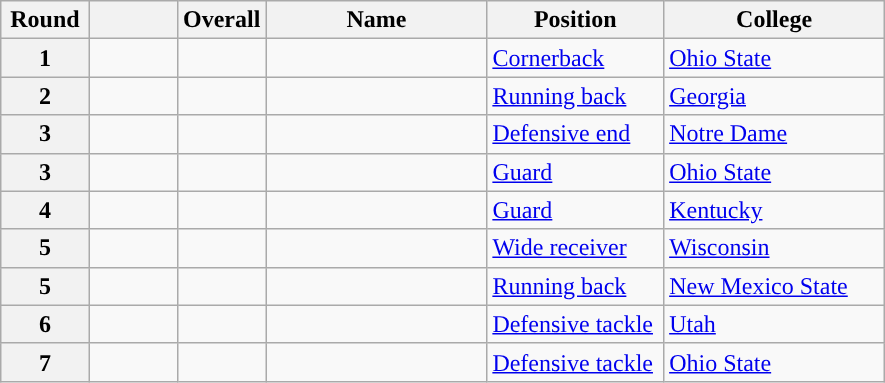<table class="wikitable sortable">
<tr>
<th scope="col" style="width: 10%;">Round</th>
<th scope="col" style="width: 10%;"></th>
<th scope="col" style="width: 10%;">Overall</th>
<th scope="col" style="width: 25%;">Name</th>
<th scope="col" style="width: 20%;">Position</th>
<th scope="col" style="width: 25%;">College</th>
</tr>
<tr>
<th scope="row">1</th>
<td></td>
<td></td>
<td></td>
<td><a href='#'>Cornerback</a></td>
<td><a href='#'>Ohio State</a></td>
</tr>
<tr>
<th scope="row">2</th>
<td></td>
<td></td>
<td></td>
<td><a href='#'>Running back</a></td>
<td><a href='#'>Georgia</a></td>
</tr>
<tr>
<th scope="row">3</th>
<td></td>
<td></td>
<td></td>
<td><a href='#'>Defensive end</a></td>
<td><a href='#'>Notre Dame</a></td>
</tr>
<tr>
<th scope="row">3</th>
<td></td>
<td></td>
<td></td>
<td><a href='#'>Guard</a></td>
<td><a href='#'>Ohio State</a></td>
</tr>
<tr>
<th scope="row">4</th>
<td></td>
<td></td>
<td></td>
<td><a href='#'>Guard</a></td>
<td><a href='#'>Kentucky</a></td>
</tr>
<tr>
<th scope="row">5</th>
<td></td>
<td></td>
<td></td>
<td><a href='#'>Wide receiver</a></td>
<td><a href='#'>Wisconsin</a></td>
</tr>
<tr>
<th scope="row">5</th>
<td></td>
<td></td>
<td></td>
<td><a href='#'>Running back</a></td>
<td><a href='#'>New Mexico State</a></td>
</tr>
<tr>
<th scope="row">6</th>
<td></td>
<td></td>
<td></td>
<td><a href='#'>Defensive tackle</a></td>
<td><a href='#'>Utah</a></td>
</tr>
<tr>
<th scope="row">7</th>
<td></td>
<td></td>
<td></td>
<td><a href='#'>Defensive tackle</a></td>
<td><a href='#'>Ohio State</a></td>
</tr>
</table>
